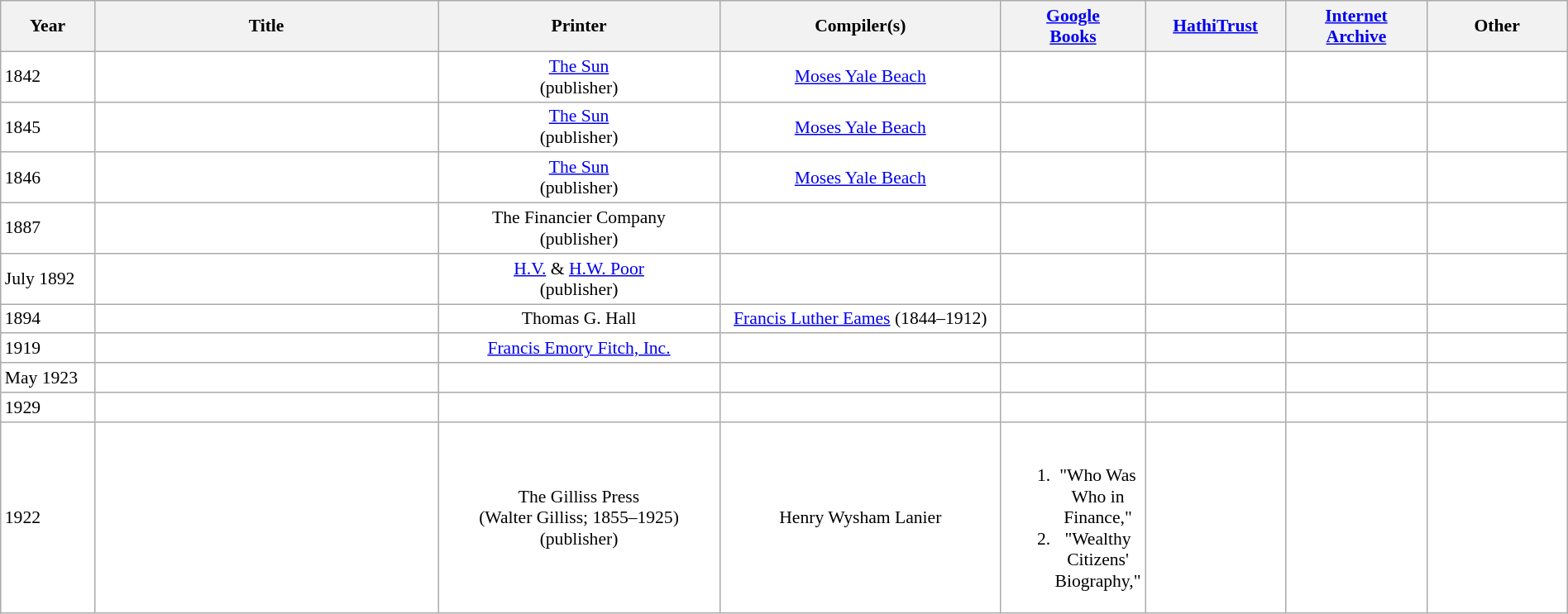<table class="wikitable collapsible sortable" border="0" cellpadding="1" style="color:black; background-color: #FFFFFF; font-size: 90%; width:100%">
<tr>
<th>Year</th>
<th>Title</th>
<th>Printer</th>
<th>Compiler(s)</th>
<th><a href='#'>Google<br>Books</a></th>
<th><a href='#'>HathiTrust</a></th>
<th><a href='#'>Internet<br>Archive</a></th>
<th>Other</th>
</tr>
<tr>
<td width="6%" data-sort-value="1842">1842</td>
<td width="22%" data-sort-value="Wealth 1842"></td>
<td style="text-align:center" width="18%" data-sort-value="Sun 1842"><a href='#'>The Sun</a><br>(publisher)</td>
<td style="text-align:center" width="18%" data-sort-value="Beach 1842"><a href='#'>Moses Yale Beach</a></td>
<td style="text-align:center" width="9%"></td>
<td style="text-align:center" width="9%"></td>
<td style="text-align:center" width="9%"></td>
<td style="text-align:center" width="9%"></td>
</tr>
<tr>
<td width="6%" data-sort-value="1845">1845</td>
<td width="22%" data-sort-value="Wealth 1845"></td>
<td style="text-align:center" width="18%" data-sort-value="Sun 1845"><a href='#'>The Sun</a><br>(publisher)</td>
<td style="text-align:center" width="18%" data-sort-value="Beach 1845"><a href='#'>Moses Yale Beach</a></td>
<td style="text-align:center" width="9%" data-sort-value="google books 1845"></td>
<td style="text-align:center" width="9%"></td>
<td style="text-align:center" width="9%"></td>
<td style="text-align:center" width="9%"></td>
</tr>
<tr>
<td width="6%" data-sort-value="1846">1846</td>
<td width="22%" data-sort-value="Wealth 1846"></td>
<td style="text-align:center" width="18%" data-sort-value="Sun 1846"><a href='#'>The Sun</a><br>(publisher)</td>
<td style="text-align:center" width="18%" data-sort-value="Beach 1846"><a href='#'>Moses Yale Beach</a></td>
<td style="text-align:center" width="9%"></td>
<td style="text-align:center" width="9%"></td>
<td style="text-align:center" width="9%"></td>
<td style="text-align:center" width="9%"></td>
</tr>
<tr>
<td width="6%" data-sort-value="1887">1887</td>
<td width="22%" data-sort-value="history 1887"></td>
<td style="text-align:center" data-sort-value="New York Stock Exchange 1887">The Financier Company<div>(publisher)</div></td>
<td style="text-align:center" width="18%"></td>
<td style="text-align:center" width="9%"><br></td>
<td style="text-align:center" width="9%"></td>
<td style="text-align:center" width="9%"></td>
<td style="text-align:center" width="9%"></td>
</tr>
<tr>
<td width="6%" data-sort-value="1892-07">July 1892</td>
<td width="22%" data-sort-value="Poor's 1892 07"></td>
<td style="text-align:center" width="18%"><a href='#'>H.V.</a> & <a href='#'>H.W. Poor</a><br>(publisher)</td>
<td style="text-align:center" width="18%"></td>
<td style="text-align:center" width="9%"></td>
<td style="text-align:center" width="9%"></td>
<td style="text-align:center" width="9%"></td>
<td style="text-align:center" width="9%"></td>
</tr>
<tr>
<td width="6%" data-sort-value="1894">1894</td>
<td width="22%" data-sort-value="New York Stock Exchange 1894"></td>
<td style="text-align:center" width="18%">Thomas G. Hall</td>
<td style="text-align:center" width="18%"><a href='#'>Francis Luther Eames</a> (1844–1912)</td>
<td style="text-align:center" width="9%"></td>
<td style="text-align:center" width="9%"></td>
<td style="text-align:center" width="9%"></td>
<td style="text-align:center" width="9%"></td>
</tr>
<tr>
<td width="6%">1919</td>
<td width="22%" data-sort-value="New York Stock Exchange 1919"></td>
<td style="text-align:center" width="18%"><a href='#'>Francis Emory Fitch, Inc.</a></td>
<td style="text-align:center" width="18%"></td>
<td style="text-align:center" width="9%"></td>
<td style="text-align:center" width="9%"></td>
<td style="text-align:center" width="9%"></td>
<td style="text-align:center" width="9%"></td>
</tr>
<tr>
<td width="6%" data-sort-value="1923-05">May 1923</td>
<td width="22%" data-sort-value="New York Stock Exchange 1923"></td>
<td style="text-align:center" width="18%"></td>
<td style="text-align:center" width="18%"></td>
<td style="text-align:center" width="9%"></td>
<td style="text-align:center" width="9%"></td>
<td style="text-align:center" width="9%"></td>
<td style="text-align:center" width="9%"></td>
</tr>
<tr>
<td width="6%">1929</td>
<td width="22%" data-sort-value="New York Stock Exchange 1929"></td>
<td style="text-align:center" width="18%"></td>
<td style="text-align:center" width="18%"></td>
<td style="text-align:center" width="9%"></td>
<td style="text-align:center" width="9%"></td>
<td style="text-align:center" width="9%"></td>
<td style="text-align:center" width="9%"></td>
</tr>
<tr>
<td width="6%" data-sort-value="1922">1922</td>
<td width="22%" data-sort-value="Century 1922"></td>
<td style="text-align:center" width="18%" width="18%" data-sort-value="Gilliss">The Gilliss Press<br>(Walter Gilliss; 1855–1925)<br>(publisher)</td>
<td style="text-align:center" width="18%" data-sort-value="Lanier">Henry Wysham Lanier</td>
<td style="text-align:center" width="9%"><ol><br><li> "Who Was Who in Finance,"   
<li> "Wealthy Citizens' Biography," </ol></td>
<td style="text-align:center" width="9%"></td>
<td style="text-align:center" width="9%"></td>
<td style="text-align:center" width="9%"></td>
</tr>
</table>
